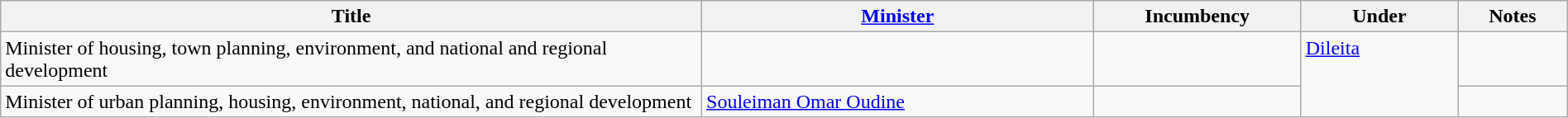<table class="wikitable" style="width:100%;">
<tr>
<th>Title</th>
<th style="width:25%;"><a href='#'>Minister</a></th>
<th style="width:160px;">Incumbency</th>
<th style="width:10%;">Under</th>
<th style="width:7%;">Notes</th>
</tr>
<tr>
<td>Minister of housing, town planning, environment, and national and regional development</td>
<td></td>
<td></td>
<td rowspan="2" style="vertical-align:top;"><a href='#'>Dileita</a></td>
<td></td>
</tr>
<tr>
<td>Minister of urban planning, housing, environment, national, and regional development</td>
<td><a href='#'>Souleiman Omar Oudine</a></td>
<td></td>
<td></td>
</tr>
</table>
